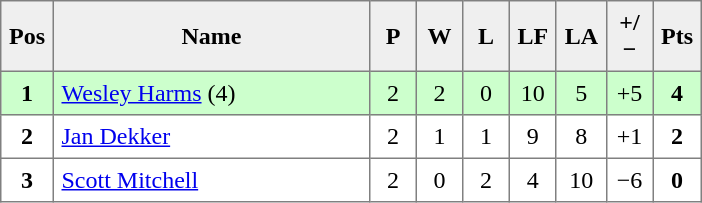<table style=border-collapse:collapse border=1 cellspacing=0 cellpadding=5>
<tr align=center bgcolor=#efefef>
<th width=20>Pos</th>
<th width=200>Name</th>
<th width=20>P</th>
<th width=20>W</th>
<th width=20>L</th>
<th width=20>LF</th>
<th width=20>LA</th>
<th width=20>+/−</th>
<th width=20>Pts</th>
</tr>
<tr align=center style="background: #ccffcc;">
<td><strong>1</strong></td>
<td align="left"> <a href='#'>Wesley Harms</a> (4)</td>
<td>2</td>
<td>2</td>
<td>0</td>
<td>10</td>
<td>5</td>
<td>+5</td>
<td><strong>4</strong></td>
</tr>
<tr align=center>
<td><strong>2</strong></td>
<td align="left"> <a href='#'>Jan Dekker</a></td>
<td>2</td>
<td>1</td>
<td>1</td>
<td>9</td>
<td>8</td>
<td>+1</td>
<td><strong>2</strong></td>
</tr>
<tr align=center>
<td><strong>3</strong></td>
<td align="left"> <a href='#'>Scott Mitchell</a></td>
<td>2</td>
<td>0</td>
<td>2</td>
<td>4</td>
<td>10</td>
<td>−6</td>
<td><strong>0</strong></td>
</tr>
</table>
